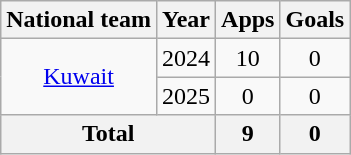<table class="wikitable" style="text-align:center">
<tr>
<th>National team</th>
<th>Year</th>
<th>Apps</th>
<th>Goals</th>
</tr>
<tr>
<td rowspan="2"><a href='#'>Kuwait</a></td>
<td>2024</td>
<td>10</td>
<td>0</td>
</tr>
<tr>
<td>2025</td>
<td>0</td>
<td>0</td>
</tr>
<tr>
<th colspan="2">Total</th>
<th>9</th>
<th>0</th>
</tr>
</table>
